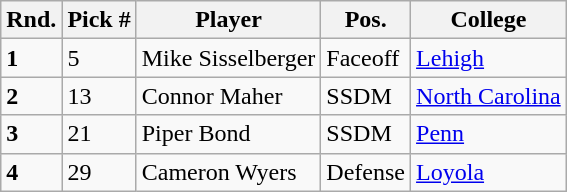<table class="wikitable">
<tr>
<th>Rnd.</th>
<th>Pick #</th>
<th>Player</th>
<th>Pos.</th>
<th>College</th>
</tr>
<tr>
<td><strong>1</strong></td>
<td>5</td>
<td>Mike Sisselberger</td>
<td>Faceoff</td>
<td><a href='#'>Lehigh</a></td>
</tr>
<tr>
<td><strong>2</strong></td>
<td>13</td>
<td>Connor Maher</td>
<td>SSDM</td>
<td><a href='#'>North Carolina</a></td>
</tr>
<tr>
<td><strong>3</strong></td>
<td>21</td>
<td>Piper Bond</td>
<td>SSDM</td>
<td><a href='#'>Penn</a></td>
</tr>
<tr>
<td><strong>4</strong></td>
<td>29</td>
<td>Cameron Wyers</td>
<td>Defense</td>
<td><a href='#'>Loyola</a></td>
</tr>
</table>
